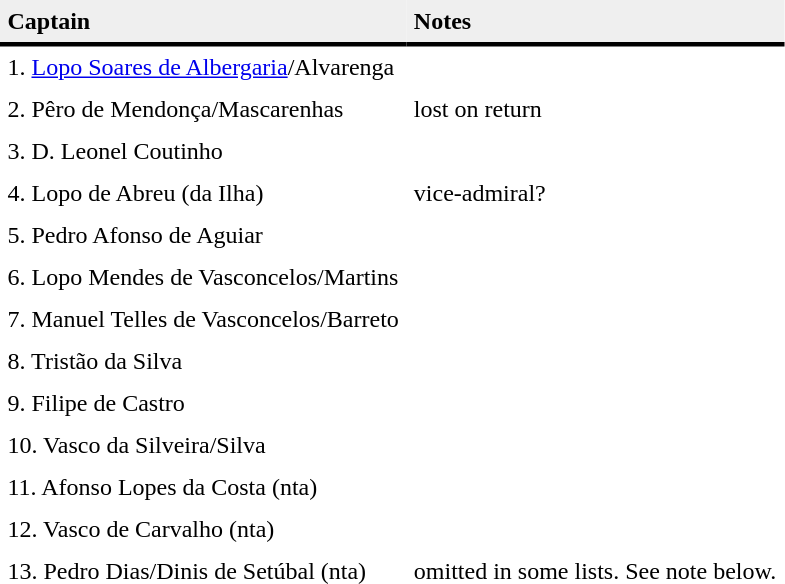<table class="toccolours" style="border-collapse:collapse" cellpadding=5>
<tr>
<td style="border-bottom:3px solid; background:#efefef;"><strong>Captain</strong></td>
<td style="border-bottom:3px solid; background:#efefef;"><strong>Notes</strong></td>
</tr>
<tr valign = top>
<td>1. <a href='#'>Lopo Soares de Albergaria</a>/Alvarenga</td>
</tr>
<tr>
<td>2. Pêro de Mendonça/Mascarenhas</td>
<td>lost on  return</td>
</tr>
<tr>
<td>3. D. Leonel Coutinho</td>
</tr>
<tr>
<td>4. Lopo de Abreu (da Ilha)</td>
<td>vice-admiral?</td>
</tr>
<tr>
<td>5. Pedro Afonso de Aguiar</td>
</tr>
<tr>
<td>6.  Lopo Mendes de Vasconcelos/Martins</td>
<td></td>
</tr>
<tr>
<td>7. Manuel Telles de Vasconcelos/Barreto</td>
</tr>
<tr>
<td>8. Tristão da Silva</td>
</tr>
<tr>
<td>9. Filipe de Castro</td>
</tr>
<tr>
<td>10. Vasco da Silveira/Silva</td>
</tr>
<tr>
<td>11. Afonso Lopes da Costa (nta)</td>
</tr>
<tr>
<td>12. Vasco de Carvalho (nta)</td>
</tr>
<tr>
<td>13. Pedro Dias/Dinis de Setúbal (nta)</td>
<td>omitted in some lists. See note below.</td>
</tr>
</table>
